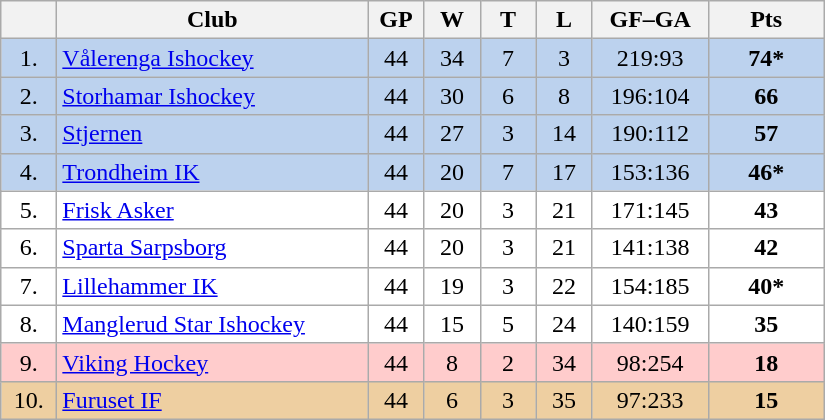<table class="wikitable">
<tr>
<th width="30"></th>
<th width="200">Club</th>
<th width="30">GP</th>
<th width="30">W</th>
<th width="30">T</th>
<th width="30">L</th>
<th width="70">GF–GA</th>
<th width="70">Pts</th>
</tr>
<tr bgcolor="#BCD2EE" align="center">
<td>1.</td>
<td align="left"><a href='#'>Vålerenga Ishockey</a></td>
<td>44</td>
<td>34</td>
<td>7</td>
<td>3</td>
<td>219:93</td>
<td><strong>74*</strong></td>
</tr>
<tr bgcolor="#BCD2EE" align="center">
<td>2.</td>
<td align="left"><a href='#'>Storhamar Ishockey</a></td>
<td>44</td>
<td>30</td>
<td>6</td>
<td>8</td>
<td>196:104</td>
<td><strong>66</strong></td>
</tr>
<tr bgcolor="#BCD2EE" align="center">
<td>3.</td>
<td align="left"><a href='#'>Stjernen</a></td>
<td>44</td>
<td>27</td>
<td>3</td>
<td>14</td>
<td>190:112</td>
<td><strong>57</strong></td>
</tr>
<tr bgcolor="#BCD2EE" align="center">
<td>4.</td>
<td align="left"><a href='#'>Trondheim IK</a></td>
<td>44</td>
<td>20</td>
<td>7</td>
<td>17</td>
<td>153:136</td>
<td><strong>46*</strong></td>
</tr>
<tr bgcolor="#FFFFFF" align="center">
<td>5.</td>
<td align="left"><a href='#'>Frisk Asker</a></td>
<td>44</td>
<td>20</td>
<td>3</td>
<td>21</td>
<td>171:145</td>
<td><strong>43</strong></td>
</tr>
<tr bgcolor="#FFFFFF" align="center">
<td>6.</td>
<td align="left"><a href='#'>Sparta Sarpsborg</a></td>
<td>44</td>
<td>20</td>
<td>3</td>
<td>21</td>
<td>141:138</td>
<td><strong>42</strong></td>
</tr>
<tr bgcolor="#FFFFFF" align="center">
<td>7.</td>
<td align="left"><a href='#'>Lillehammer IK</a></td>
<td>44</td>
<td>19</td>
<td>3</td>
<td>22</td>
<td>154:185</td>
<td><strong>40*</strong></td>
</tr>
<tr bgcolor="#FFFFFF" align="center">
<td>8.</td>
<td align="left"><a href='#'>Manglerud Star Ishockey</a></td>
<td>44</td>
<td>15</td>
<td>5</td>
<td>24</td>
<td>140:159</td>
<td><strong>35</strong></td>
</tr>
<tr bgcolor="#FFCCCC" align="center">
<td>9.</td>
<td align="left"><a href='#'>Viking Hockey</a></td>
<td>44</td>
<td>8</td>
<td>2</td>
<td>34</td>
<td>98:254</td>
<td><strong>18</strong></td>
</tr>
<tr bgcolor="#EECFA1" align="center">
<td>10.</td>
<td align="left"><a href='#'>Furuset IF</a></td>
<td>44</td>
<td>6</td>
<td>3</td>
<td>35</td>
<td>97:233</td>
<td><strong>15</strong></td>
</tr>
</table>
